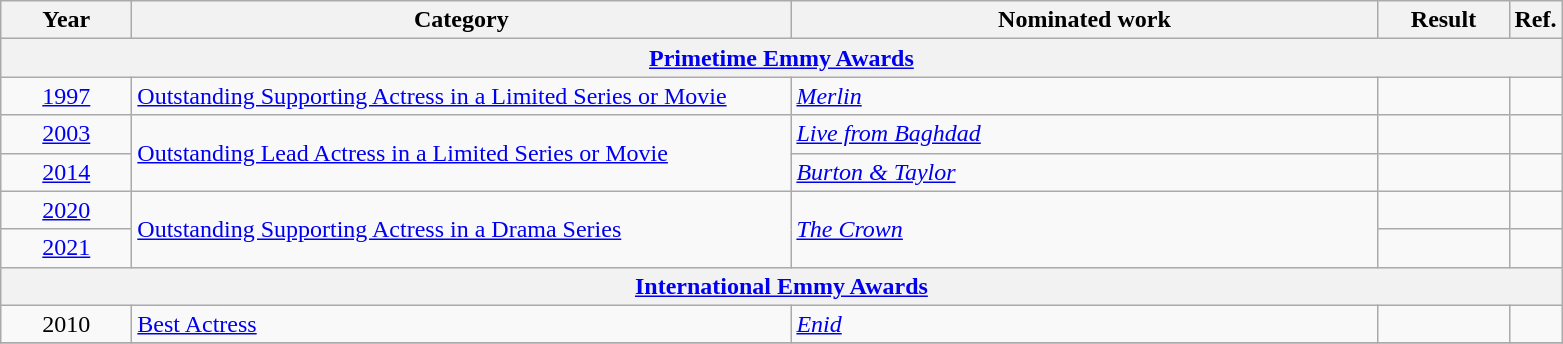<table class=wikitable>
<tr>
<th scope="col" style="width:5em;">Year</th>
<th scope="col" style="width:27em;">Category</th>
<th scope="col" style="width:24em;">Nominated work</th>
<th scope="col" style="width:5em;">Result</th>
<th>Ref.</th>
</tr>
<tr>
<th colspan=5><a href='#'>Primetime Emmy Awards</a></th>
</tr>
<tr>
<td style="text-align:center;"><a href='#'>1997</a></td>
<td><a href='#'>Outstanding Supporting Actress in a Limited Series or Movie</a></td>
<td><em><a href='#'>Merlin</a></em></td>
<td></td>
<td style="text-align:center;"></td>
</tr>
<tr>
<td align="center"><a href='#'>2003</a></td>
<td rowspan="2"><a href='#'>Outstanding Lead Actress in a Limited Series or Movie</a></td>
<td><em><a href='#'>Live from Baghdad</a></em></td>
<td></td>
<td style="text-align:center;"></td>
</tr>
<tr>
<td align="center"><a href='#'>2014</a></td>
<td><em><a href='#'>Burton & Taylor</a></em></td>
<td></td>
<td style="text-align:center;"></td>
</tr>
<tr>
<td align="center"><a href='#'>2020</a></td>
<td rowspan="2"><a href='#'>Outstanding Supporting Actress in a Drama Series</a></td>
<td rowspan="2"><em><a href='#'>The Crown</a></em></td>
<td></td>
<td style="text-align:center;"></td>
</tr>
<tr>
<td align="center"><a href='#'>2021</a></td>
<td></td>
<td style="text-align:center;"></td>
</tr>
<tr>
<th colspan=5><a href='#'>International Emmy Awards</a></th>
</tr>
<tr>
<td align="center">2010</td>
<td><a href='#'>Best Actress</a></td>
<td><em><a href='#'>Enid</a></em></td>
<td></td>
<td style="text-align:center;"></td>
</tr>
<tr>
</tr>
</table>
